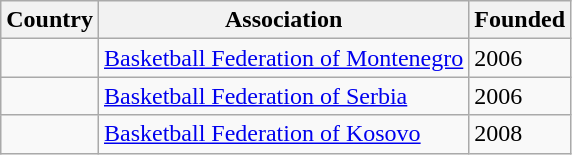<table class=wikitable style="font-size: 100%;">
<tr>
<th>Country</th>
<th>Association</th>
<th>Founded</th>
</tr>
<tr>
<td></td>
<td><a href='#'>Basketball Federation of Montenegro</a></td>
<td>2006</td>
</tr>
<tr>
<td></td>
<td><a href='#'>Basketball Federation of Serbia</a></td>
<td>2006</td>
</tr>
<tr>
<td></td>
<td><a href='#'>Basketball Federation of Kosovo</a></td>
<td>2008</td>
</tr>
</table>
